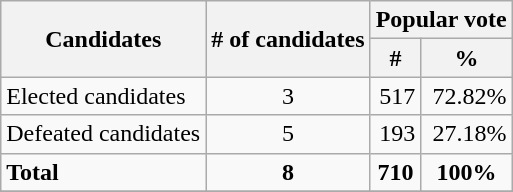<table class="wikitable">
<tr>
<th rowspan="2">Candidates</th>
<th rowspan="2"># of candidates</th>
<th colspan="2">Popular vote</th>
</tr>
<tr>
<th>#</th>
<th>%</th>
</tr>
<tr>
<td>Elected candidates</td>
<td align="center">3</td>
<td align="right">517</td>
<td align="right">72.82%</td>
</tr>
<tr>
<td>Defeated candidates</td>
<td align="center">5</td>
<td align="right">193</td>
<td align="right">27.18%</td>
</tr>
<tr>
<td><strong>Total</strong></td>
<td align="center"><strong>8</strong></td>
<td align="center"><strong>710</strong></td>
<td align="center"><strong>100%</strong></td>
</tr>
<tr>
</tr>
</table>
